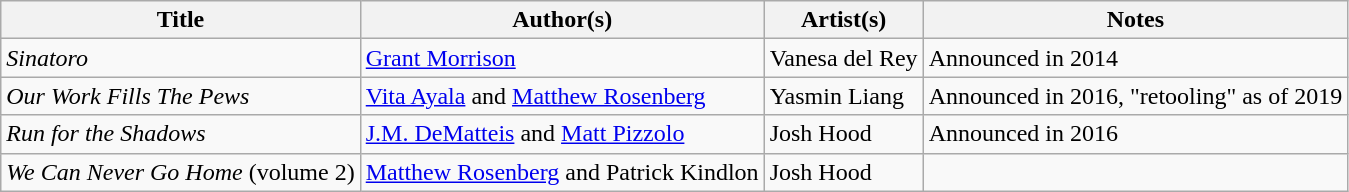<table class="wikitable">
<tr>
<th>Title</th>
<th>Author(s)</th>
<th>Artist(s)</th>
<th>Notes</th>
</tr>
<tr>
<td><em>Sinatoro</em></td>
<td><a href='#'>Grant Morrison</a></td>
<td>Vanesa del Rey</td>
<td>Announced in 2014</td>
</tr>
<tr>
<td><em>Our Work Fills The Pews</em></td>
<td><a href='#'>Vita Ayala</a> and <a href='#'>Matthew Rosenberg</a></td>
<td>Yasmin Liang</td>
<td>Announced in 2016, "retooling" as of 2019</td>
</tr>
<tr>
<td><em>Run for the Shadows</em></td>
<td><a href='#'>J.M. DeMatteis</a> and <a href='#'>Matt Pizzolo</a></td>
<td>Josh Hood</td>
<td>Announced in 2016</td>
</tr>
<tr>
<td><em>We Can Never Go Home</em> (volume 2)</td>
<td><a href='#'>Matthew Rosenberg</a> and Patrick Kindlon</td>
<td>Josh Hood</td>
<td></td>
</tr>
</table>
